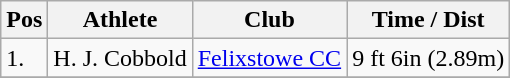<table class="wikitable">
<tr>
<th>Pos</th>
<th>Athlete</th>
<th>Club</th>
<th>Time / Dist</th>
</tr>
<tr>
<td>1.</td>
<td>H. J. Cobbold</td>
<td><a href='#'>Felixstowe CC</a></td>
<td>9 ft 6in (2.89m)</td>
</tr>
<tr>
</tr>
</table>
